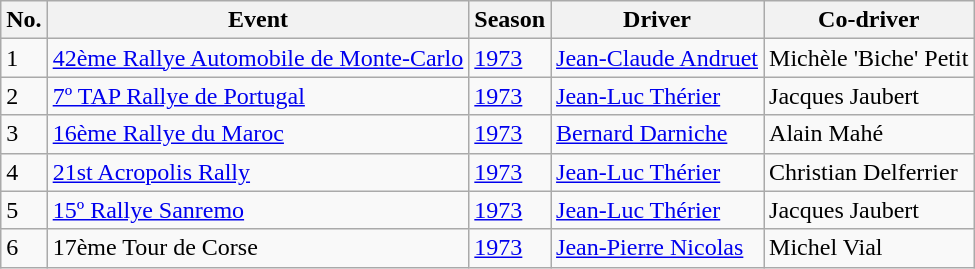<table class="wikitable">
<tr>
<th>No.</th>
<th>Event</th>
<th>Season</th>
<th>Driver</th>
<th>Co-driver</th>
</tr>
<tr>
<td>1</td>
<td> <a href='#'>42ème Rallye Automobile de Monte-Carlo</a></td>
<td><a href='#'>1973</a></td>
<td> <a href='#'>Jean-Claude Andruet</a></td>
<td> Michèle 'Biche' Petit</td>
</tr>
<tr>
<td>2</td>
<td> <a href='#'>7º TAP Rallye de Portugal</a></td>
<td><a href='#'>1973</a></td>
<td> <a href='#'>Jean-Luc Thérier</a></td>
<td> Jacques Jaubert</td>
</tr>
<tr>
<td>3</td>
<td> <a href='#'>16ème Rallye du Maroc</a></td>
<td><a href='#'>1973</a></td>
<td> <a href='#'>Bernard Darniche</a></td>
<td> Alain Mahé</td>
</tr>
<tr>
<td>4</td>
<td> <a href='#'>21st Acropolis Rally</a></td>
<td><a href='#'>1973</a></td>
<td> <a href='#'>Jean-Luc Thérier</a></td>
<td> Christian Delferrier</td>
</tr>
<tr>
<td>5</td>
<td> <a href='#'>15º Rallye Sanremo</a></td>
<td><a href='#'>1973</a></td>
<td> <a href='#'>Jean-Luc Thérier</a></td>
<td> Jacques Jaubert</td>
</tr>
<tr>
<td>6</td>
<td> 17ème Tour de Corse</td>
<td><a href='#'>1973</a></td>
<td> <a href='#'>Jean-Pierre Nicolas</a></td>
<td> Michel Vial</td>
</tr>
</table>
